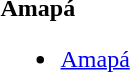<table>
<tr>
<td><strong>Amapá</strong><br><ul><li><a href='#'>Amapá</a></li></ul></td>
</tr>
</table>
